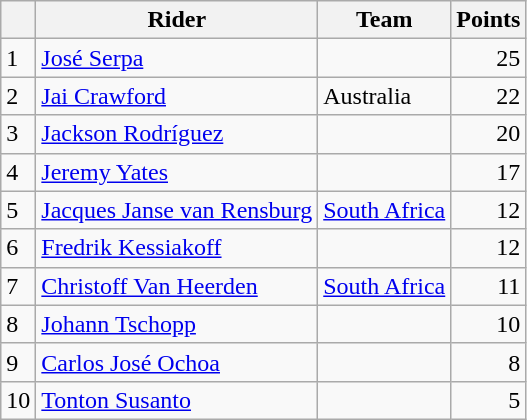<table class=wikitable>
<tr>
<th></th>
<th>Rider</th>
<th>Team</th>
<th>Points</th>
</tr>
<tr>
<td>1</td>
<td> <a href='#'>José Serpa</a> </td>
<td></td>
<td align=right>25</td>
</tr>
<tr>
<td>2</td>
<td> <a href='#'>Jai Crawford</a></td>
<td>Australia</td>
<td align=right>22</td>
</tr>
<tr>
<td>3</td>
<td> <a href='#'>Jackson Rodríguez</a></td>
<td></td>
<td align=right>20</td>
</tr>
<tr>
<td>4</td>
<td> <a href='#'>Jeremy Yates</a></td>
<td></td>
<td align=right>17</td>
</tr>
<tr>
<td>5</td>
<td> <a href='#'>Jacques Janse van Rensburg</a></td>
<td><a href='#'>South Africa</a></td>
<td align=right>12</td>
</tr>
<tr>
<td>6</td>
<td> <a href='#'>Fredrik Kessiakoff</a></td>
<td></td>
<td align=right>12</td>
</tr>
<tr>
<td>7</td>
<td> <a href='#'>Christoff Van Heerden</a></td>
<td><a href='#'>South Africa</a></td>
<td align=right>11</td>
</tr>
<tr>
<td>8</td>
<td> <a href='#'>Johann Tschopp</a></td>
<td></td>
<td align=right>10</td>
</tr>
<tr>
<td>9</td>
<td> <a href='#'>Carlos José Ochoa</a></td>
<td></td>
<td align=right>8</td>
</tr>
<tr>
<td>10</td>
<td> <a href='#'>Tonton Susanto</a></td>
<td></td>
<td align=right>5</td>
</tr>
</table>
